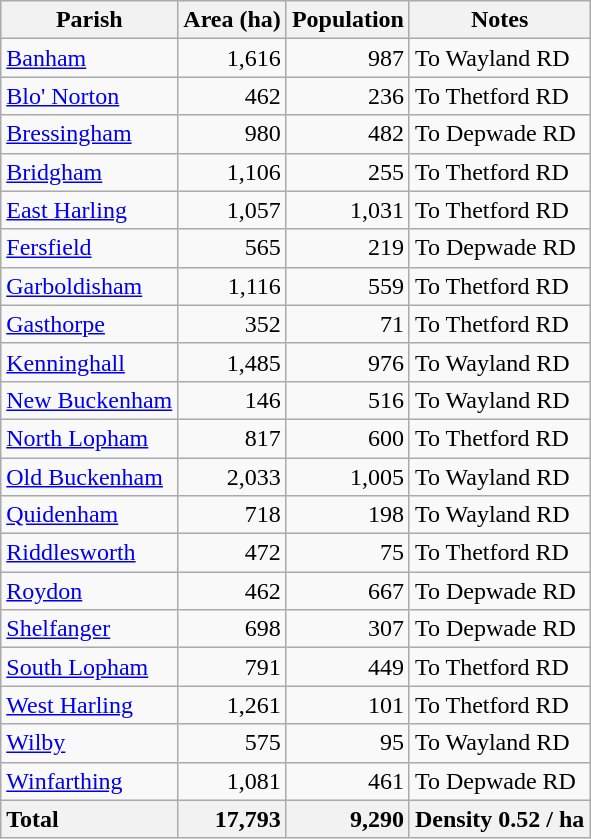<table class="wikitable">
<tr>
<th>Parish</th>
<th>Area (ha)</th>
<th>Population</th>
<th>Notes</th>
</tr>
<tr>
<td><a href='#'>Banham</a></td>
<td style="text-align:right;">1,616</td>
<td style="text-align:right;">987</td>
<td>To Wayland RD</td>
</tr>
<tr>
<td><a href='#'>Blo' Norton</a></td>
<td style="text-align:right;">462</td>
<td style="text-align:right;">236</td>
<td>To Thetford RD</td>
</tr>
<tr>
<td><a href='#'>Bressingham</a></td>
<td style="text-align:right;">980</td>
<td style="text-align:right;">482</td>
<td>To Depwade RD</td>
</tr>
<tr>
<td><a href='#'>Bridgham</a></td>
<td style="text-align:right;">1,106</td>
<td style="text-align:right;">255</td>
<td>To Thetford RD</td>
</tr>
<tr>
<td><a href='#'>East Harling</a></td>
<td style="text-align:right;">1,057</td>
<td style="text-align:right;">1,031</td>
<td>To Thetford RD</td>
</tr>
<tr>
<td><a href='#'>Fersfield</a></td>
<td style="text-align:right;">565</td>
<td style="text-align:right;">219</td>
<td>To Depwade RD</td>
</tr>
<tr>
<td><a href='#'>Garboldisham</a></td>
<td style="text-align:right;">1,116</td>
<td style="text-align:right;">559</td>
<td>To Thetford RD</td>
</tr>
<tr>
<td><a href='#'>Gasthorpe</a></td>
<td style="text-align:right;">352</td>
<td style="text-align:right;">71</td>
<td>To Thetford RD</td>
</tr>
<tr>
<td><a href='#'>Kenninghall</a></td>
<td style="text-align:right;">1,485</td>
<td style="text-align:right;">976</td>
<td>To Wayland RD</td>
</tr>
<tr>
<td><a href='#'>New Buckenham</a></td>
<td style="text-align:right;">146</td>
<td style="text-align:right;">516</td>
<td>To Wayland RD</td>
</tr>
<tr>
<td><a href='#'>North Lopham</a></td>
<td style="text-align:right;">817</td>
<td style="text-align:right;">600</td>
<td>To Thetford RD</td>
</tr>
<tr>
<td><a href='#'>Old Buckenham</a></td>
<td style="text-align:right;">2,033</td>
<td style="text-align:right;">1,005</td>
<td>To Wayland RD</td>
</tr>
<tr>
<td><a href='#'>Quidenham</a></td>
<td style="text-align:right;">718</td>
<td style="text-align:right;">198</td>
<td>To Wayland RD</td>
</tr>
<tr>
<td><a href='#'>Riddlesworth</a></td>
<td style="text-align:right;">472</td>
<td style="text-align:right;">75</td>
<td>To Thetford RD</td>
</tr>
<tr>
<td><a href='#'>Roydon</a></td>
<td style="text-align:right;">462</td>
<td style="text-align:right;">667</td>
<td>To Depwade RD</td>
</tr>
<tr>
<td><a href='#'>Shelfanger</a></td>
<td style="text-align:right;">698</td>
<td style="text-align:right;">307</td>
<td>To Depwade RD</td>
</tr>
<tr>
<td><a href='#'>South Lopham</a></td>
<td style="text-align:right;">791</td>
<td style="text-align:right;">449</td>
<td>To Thetford RD</td>
</tr>
<tr>
<td><a href='#'>West Harling</a></td>
<td style="text-align:right;">1,261</td>
<td style="text-align:right;">101</td>
<td>To Thetford RD</td>
</tr>
<tr>
<td><a href='#'>Wilby</a></td>
<td style="text-align:right;">575</td>
<td style="text-align:right;">95</td>
<td>To Wayland RD</td>
</tr>
<tr>
<td><a href='#'>Winfarthing</a></td>
<td style="text-align:right;">1,081</td>
<td style="text-align:right;">461</td>
<td>To Depwade RD</td>
</tr>
<tr>
<th style="text-align:left;">Total</th>
<th style="text-align:right;">17,793</th>
<th style="text-align:right;">9,290</th>
<th style="text-align:left;">Density 0.52 / ha</th>
</tr>
</table>
